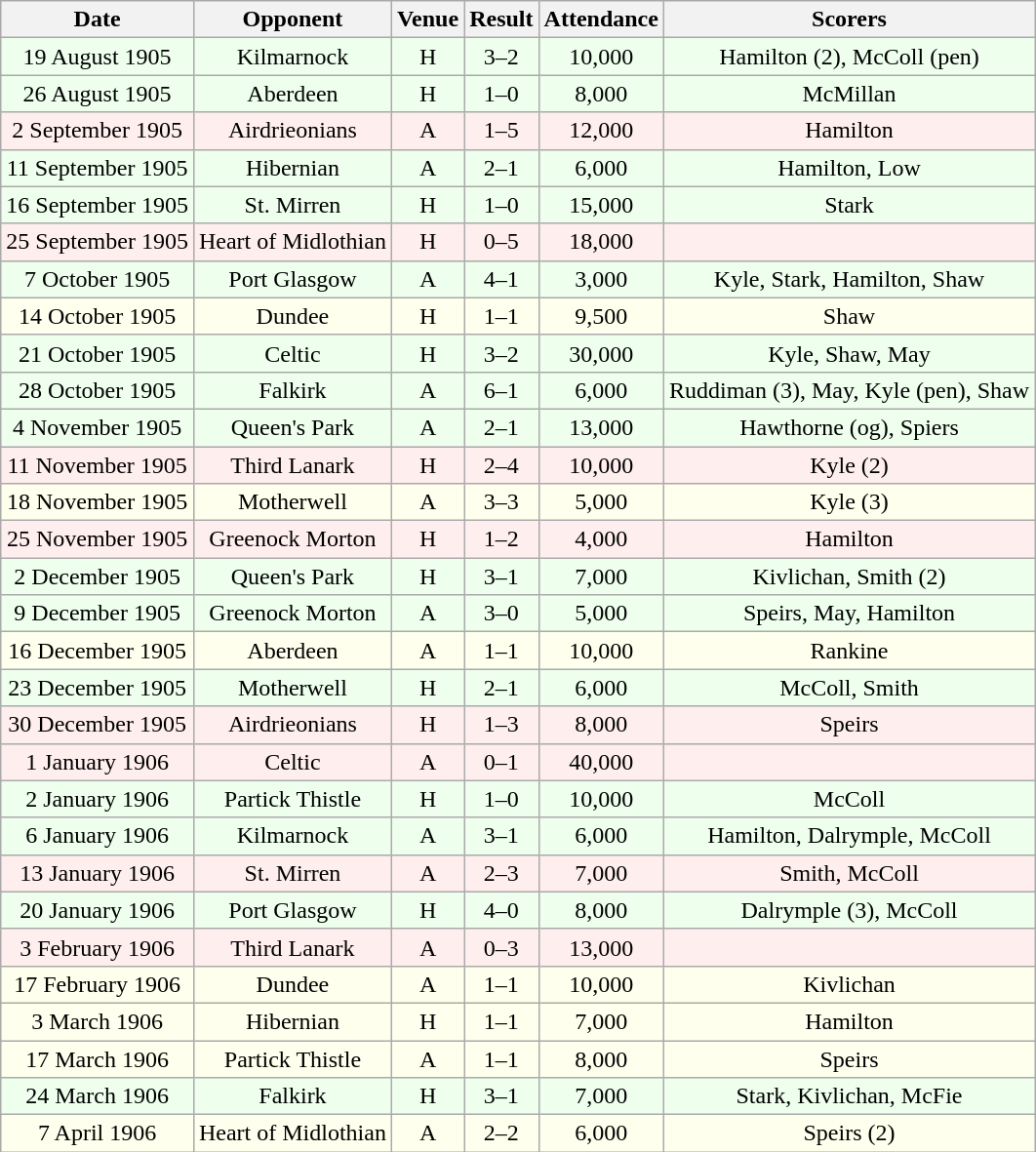<table class="wikitable sortable" style="font-size:100%; text-align:center">
<tr>
<th>Date</th>
<th>Opponent</th>
<th>Venue</th>
<th>Result</th>
<th>Attendance</th>
<th>Scorers</th>
</tr>
<tr bgcolor = "#EEFFEE">
<td>19 August 1905</td>
<td>Kilmarnock</td>
<td>H</td>
<td>3–2</td>
<td>10,000</td>
<td>Hamilton (2), McColl (pen)</td>
</tr>
<tr bgcolor = "#EEFFEE">
<td>26 August 1905</td>
<td>Aberdeen</td>
<td>H</td>
<td>1–0</td>
<td>8,000</td>
<td>McMillan</td>
</tr>
<tr bgcolor = "#FFEEEE">
<td>2 September 1905</td>
<td>Airdrieonians</td>
<td>A</td>
<td>1–5</td>
<td>12,000</td>
<td>Hamilton</td>
</tr>
<tr bgcolor = "#EEFFEE">
<td>11 September 1905</td>
<td>Hibernian</td>
<td>A</td>
<td>2–1</td>
<td>6,000</td>
<td>Hamilton, Low</td>
</tr>
<tr bgcolor = "#EEFFEE">
<td>16 September 1905</td>
<td>St. Mirren</td>
<td>H</td>
<td>1–0</td>
<td>15,000</td>
<td>Stark</td>
</tr>
<tr bgcolor = "#FFEEEE">
<td>25 September 1905</td>
<td>Heart of Midlothian</td>
<td>H</td>
<td>0–5</td>
<td>18,000</td>
<td></td>
</tr>
<tr bgcolor = "#EEFFEE">
<td>7 October 1905</td>
<td>Port Glasgow</td>
<td>A</td>
<td>4–1</td>
<td>3,000</td>
<td>Kyle, Stark, Hamilton, Shaw</td>
</tr>
<tr bgcolor = "#FFFFEE">
<td>14 October 1905</td>
<td>Dundee</td>
<td>H</td>
<td>1–1</td>
<td>9,500</td>
<td>Shaw</td>
</tr>
<tr bgcolor = "#EEFFEE">
<td>21 October 1905</td>
<td>Celtic</td>
<td>H</td>
<td>3–2</td>
<td>30,000</td>
<td>Kyle, Shaw, May</td>
</tr>
<tr bgcolor = "#EEFFEE">
<td>28 October 1905</td>
<td>Falkirk</td>
<td>A</td>
<td>6–1</td>
<td>6,000</td>
<td>Ruddiman (3), May, Kyle (pen), Shaw</td>
</tr>
<tr bgcolor = "#EEFFEE">
<td>4 November 1905</td>
<td>Queen's Park</td>
<td>A</td>
<td>2–1</td>
<td>13,000</td>
<td>Hawthorne (og), Spiers</td>
</tr>
<tr bgcolor = "#FFEEEE">
<td>11 November 1905</td>
<td>Third Lanark</td>
<td>H</td>
<td>2–4</td>
<td>10,000</td>
<td>Kyle (2)</td>
</tr>
<tr bgcolor = "#FFFFEE">
<td>18 November 1905</td>
<td>Motherwell</td>
<td>A</td>
<td>3–3</td>
<td>5,000</td>
<td>Kyle (3)</td>
</tr>
<tr bgcolor = "#FFEEEE">
<td>25 November 1905</td>
<td>Greenock Morton</td>
<td>H</td>
<td>1–2</td>
<td>4,000</td>
<td>Hamilton</td>
</tr>
<tr bgcolor = "#EEFFEE">
<td>2 December 1905</td>
<td>Queen's Park</td>
<td>H</td>
<td>3–1</td>
<td>7,000</td>
<td>Kivlichan, Smith (2)</td>
</tr>
<tr bgcolor = "#EEFFEE">
<td>9 December 1905</td>
<td>Greenock Morton</td>
<td>A</td>
<td>3–0</td>
<td>5,000</td>
<td>Speirs, May, Hamilton</td>
</tr>
<tr bgcolor = "#FFFFEE">
<td>16 December 1905</td>
<td>Aberdeen</td>
<td>A</td>
<td>1–1</td>
<td>10,000</td>
<td>Rankine</td>
</tr>
<tr bgcolor = "#EEFFEE">
<td>23 December 1905</td>
<td>Motherwell</td>
<td>H</td>
<td>2–1</td>
<td>6,000</td>
<td>McColl, Smith</td>
</tr>
<tr bgcolor = "#FFEEEE">
<td>30 December 1905</td>
<td>Airdrieonians</td>
<td>H</td>
<td>1–3</td>
<td>8,000</td>
<td>Speirs</td>
</tr>
<tr bgcolor = "#FFEEEE">
<td>1 January 1906</td>
<td>Celtic</td>
<td>A</td>
<td>0–1</td>
<td>40,000</td>
<td></td>
</tr>
<tr bgcolor = "#EEFFEE">
<td>2 January 1906</td>
<td>Partick Thistle</td>
<td>H</td>
<td>1–0</td>
<td>10,000</td>
<td>McColl</td>
</tr>
<tr bgcolor = "#EEFFEE">
<td>6 January 1906</td>
<td>Kilmarnock</td>
<td>A</td>
<td>3–1</td>
<td>6,000</td>
<td>Hamilton, Dalrymple, McColl</td>
</tr>
<tr bgcolor = "#FFEEEE">
<td>13 January 1906</td>
<td>St. Mirren</td>
<td>A</td>
<td>2–3</td>
<td>7,000</td>
<td>Smith, McColl</td>
</tr>
<tr bgcolor = "#EEFFEE">
<td>20 January 1906</td>
<td>Port Glasgow</td>
<td>H</td>
<td>4–0</td>
<td>8,000</td>
<td>Dalrymple (3), McColl</td>
</tr>
<tr bgcolor = "#FFEEEE">
<td>3 February 1906</td>
<td>Third Lanark</td>
<td>A</td>
<td>0–3</td>
<td>13,000</td>
<td></td>
</tr>
<tr bgcolor = "#FFFFEE">
<td>17 February 1906</td>
<td>Dundee</td>
<td>A</td>
<td>1–1</td>
<td>10,000</td>
<td>Kivlichan</td>
</tr>
<tr bgcolor = "#FFFFEE">
<td>3 March 1906</td>
<td>Hibernian</td>
<td>H</td>
<td>1–1</td>
<td>7,000</td>
<td>Hamilton</td>
</tr>
<tr bgcolor = "#FFFFEE">
<td>17 March 1906</td>
<td>Partick Thistle</td>
<td>A</td>
<td>1–1</td>
<td>8,000</td>
<td>Speirs</td>
</tr>
<tr bgcolor = "#EEFFEE">
<td>24 March 1906</td>
<td>Falkirk</td>
<td>H</td>
<td>3–1</td>
<td>7,000</td>
<td>Stark, Kivlichan, McFie</td>
</tr>
<tr bgcolor = "#FFFFEE">
<td>7 April 1906</td>
<td>Heart of Midlothian</td>
<td>A</td>
<td>2–2</td>
<td>6,000</td>
<td>Speirs (2)</td>
</tr>
</table>
